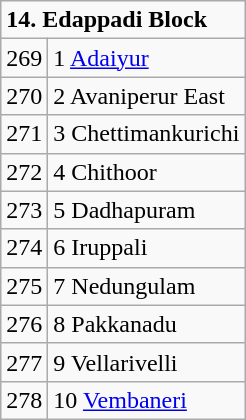<table class="wikitable">
<tr>
<td colspan="2"><strong>14. Edappadi Block</strong></td>
</tr>
<tr>
<td>269</td>
<td>1 <a href='#'>Adaiyur</a></td>
</tr>
<tr>
<td>270</td>
<td>2 Avaniperur East</td>
</tr>
<tr>
<td>271</td>
<td>3 Chettimankurichi</td>
</tr>
<tr>
<td>272</td>
<td>4 Chithoor</td>
</tr>
<tr>
<td>273</td>
<td>5 Dadhapuram</td>
</tr>
<tr>
<td>274</td>
<td>6 Iruppali</td>
</tr>
<tr>
<td>275</td>
<td>7 Nedungulam</td>
</tr>
<tr>
<td>276</td>
<td>8 Pakkanadu</td>
</tr>
<tr>
<td>277</td>
<td>9 Vellarivelli</td>
</tr>
<tr>
<td>278</td>
<td>10 <a href='#'>Vembaneri</a></td>
</tr>
</table>
